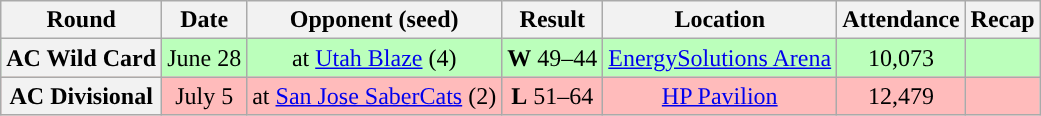<table class="wikitable" style="text-align:center">
<tr>
<th>Round</th>
<th>Date</th>
<th>Opponent (seed)</th>
<th>Result</th>
<th>Location</th>
<th>Attendance</th>
<th>Recap</th>
</tr>
<tr bgcolor="#bbffbb">
<th>AC Wild Card</th>
<td>June 28</td>
<td>at <a href='#'>Utah Blaze</a> (4)</td>
<td><strong>W</strong> 49–44</td>
<td><a href='#'>EnergySolutions Arena</a></td>
<td>10,073</td>
<td></td>
</tr>
<tr bgcolor="ffbbbb">
<th>AC Divisional</th>
<td>July 5</td>
<td>at <a href='#'>San Jose SaberCats</a> (2)</td>
<td><strong>L</strong> 51–64</td>
<td><a href='#'>HP Pavilion</a></td>
<td>12,479</td>
<td></td>
</tr>
</table>
